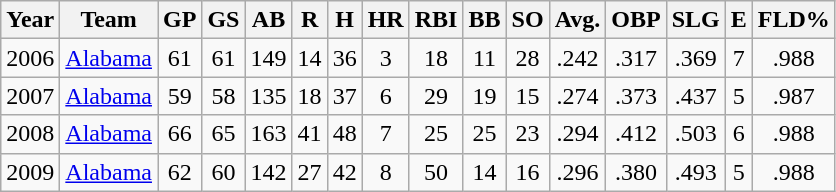<table class="wikitable" style="text-align:center">
<tr>
<th>Year</th>
<th>Team</th>
<th>GP</th>
<th>GS</th>
<th>AB</th>
<th>R</th>
<th>H</th>
<th>HR</th>
<th>RBI</th>
<th>BB</th>
<th>SO</th>
<th>Avg.</th>
<th>OBP</th>
<th>SLG</th>
<th>E</th>
<th>FLD%</th>
</tr>
<tr>
<td>2006</td>
<td><a href='#'>Alabama</a></td>
<td>61</td>
<td>61</td>
<td>149</td>
<td>14</td>
<td>36</td>
<td>3</td>
<td>18</td>
<td>11</td>
<td>28</td>
<td>.242</td>
<td>.317</td>
<td>.369</td>
<td>7</td>
<td>.988</td>
</tr>
<tr>
<td>2007</td>
<td><a href='#'>Alabama</a></td>
<td>59</td>
<td>58</td>
<td>135</td>
<td>18</td>
<td>37</td>
<td>6</td>
<td>29</td>
<td>19</td>
<td>15</td>
<td>.274</td>
<td>.373</td>
<td>.437</td>
<td>5</td>
<td>.987</td>
</tr>
<tr>
<td>2008</td>
<td><a href='#'>Alabama</a></td>
<td>66</td>
<td>65</td>
<td>163</td>
<td>41</td>
<td>48</td>
<td>7</td>
<td>25</td>
<td>25</td>
<td>23</td>
<td>.294</td>
<td>.412</td>
<td>.503</td>
<td>6</td>
<td>.988</td>
</tr>
<tr>
<td>2009</td>
<td><a href='#'>Alabama</a></td>
<td>62</td>
<td>60</td>
<td>142</td>
<td>27</td>
<td>42</td>
<td>8</td>
<td>50</td>
<td>14</td>
<td>16</td>
<td>.296</td>
<td>.380</td>
<td>.493</td>
<td>5</td>
<td>.988</td>
</tr>
</table>
